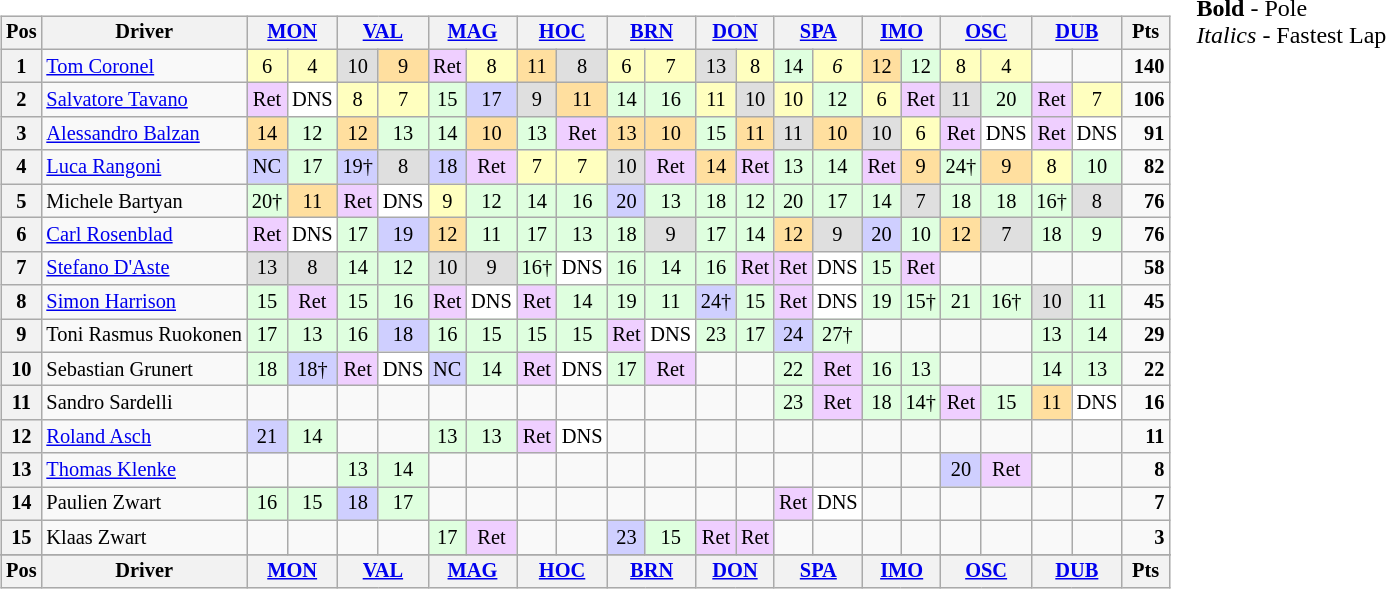<table>
<tr>
<td valign="top"><br><table class="wikitable" style="font-size: 85%; text-align: center;">
<tr valign="top">
<th valign=middle>Pos</th>
<th valign=middle>Driver</th>
<th colspan=2><a href='#'>MON</a><br></th>
<th colspan=2><a href='#'>VAL</a><br></th>
<th colspan=2><a href='#'>MAG</a><br></th>
<th colspan=2><a href='#'>HOC</a><br></th>
<th colspan=2><a href='#'>BRN</a><br></th>
<th colspan=2><a href='#'>DON</a><br></th>
<th colspan=2><a href='#'>SPA</a><br></th>
<th colspan=2><a href='#'>IMO</a><br></th>
<th colspan=2><a href='#'>OSC</a><br></th>
<th colspan=2><a href='#'>DUB</a><br></th>
<th valign=middle> Pts </th>
</tr>
<tr>
<th>1</th>
<td align="left"> <a href='#'>Tom Coronel</a></td>
<td style="background:#ffffbf;">6</td>
<td style="background:#ffffbf;">4</td>
<td style="background:#dfdfdf;">10</td>
<td style="background:#ffdf9f;">9</td>
<td style="background:#efcfff;">Ret</td>
<td style="background:#ffffbf;">8</td>
<td style="background:#ffdf9f;">11</td>
<td style="background:#dfdfdf;">8</td>
<td style="background:#ffffbf;">6</td>
<td style="background:#ffffbf;">7</td>
<td style="background:#dfdfdf;">13</td>
<td style="background:#ffffbf;">8</td>
<td style="background:#dfffdf;">14</td>
<td style="background:#ffffbf;"><em>6</em></td>
<td style="background:#ffdf9f;">12</td>
<td style="background:#dfffdf;">12</td>
<td style="background:#ffffbf;">8</td>
<td style="background:#ffffbf;">4</td>
<td></td>
<td></td>
<td align="right"><strong>140</strong></td>
</tr>
<tr>
<th>2</th>
<td align="left"> <a href='#'>Salvatore Tavano</a></td>
<td style="background:#efcfff;">Ret</td>
<td style="background:#ffffff;">DNS</td>
<td style="background:#ffffbf;">8</td>
<td style="background:#ffffbf;">7</td>
<td style="background:#dfffdf;">15</td>
<td style="background:#cfcfff;">17</td>
<td style="background:#dfdfdf;">9</td>
<td style="background:#ffdf9f;">11</td>
<td style="background:#dfffdf;">14</td>
<td style="background:#dfffdf;">16</td>
<td style="background:#ffffbf;">11</td>
<td style="background:#dfdfdf;">10</td>
<td style="background:#ffffbf;">10</td>
<td style="background:#dfffdf;">12</td>
<td style="background:#ffffbf;">6</td>
<td style="background:#efcfff;">Ret</td>
<td style="background:#dfdfdf;">11</td>
<td style="background:#dfffdf;">20</td>
<td style="background:#efcfff;">Ret</td>
<td style="background:#ffffbf;">7</td>
<td align="right"><strong>106</strong></td>
</tr>
<tr>
<th>3</th>
<td align="left"> <a href='#'>Alessandro Balzan</a></td>
<td style="background:#ffdf9f;">14</td>
<td style="background:#dfffdf;">12</td>
<td style="background:#ffdf9f;">12</td>
<td style="background:#dfffdf;">13</td>
<td style="background:#dfffdf;">14</td>
<td style="background:#ffdf9f;">10</td>
<td style="background:#dfffdf;">13</td>
<td style="background:#efcfff;">Ret</td>
<td style="background:#ffdf9f;">13</td>
<td style="background:#ffdf9f;">10</td>
<td style="background:#dfffdf;">15</td>
<td style="background:#ffdf9f;">11</td>
<td style="background:#dfdfdf;">11</td>
<td style="background:#ffdf9f;">10</td>
<td style="background:#dfdfdf;">10</td>
<td style="background:#ffffbf;">6</td>
<td style="background:#efcfff;">Ret</td>
<td style="background:#ffffff;">DNS</td>
<td style="background:#efcfff;">Ret</td>
<td style="background:#ffffff;">DNS</td>
<td align="right"><strong>91</strong></td>
</tr>
<tr>
<th>4</th>
<td align="left"> <a href='#'>Luca Rangoni</a></td>
<td style="background:#cfcfff;">NC</td>
<td style="background:#dfffdf;">17</td>
<td style="background:#cfcfff;">19†</td>
<td style="background:#dfdfdf;">8</td>
<td style="background:#cfcfff;">18</td>
<td style="background:#efcfff;">Ret</td>
<td style="background:#ffffbf;">7</td>
<td style="background:#ffffbf;">7</td>
<td style="background:#dfdfdf;">10</td>
<td style="background:#efcfff;">Ret</td>
<td style="background:#ffdf9f;">14</td>
<td style="background:#efcfff;">Ret</td>
<td style="background:#dfffdf;">13</td>
<td style="background:#dfffdf;">14</td>
<td style="background:#efcfff;">Ret</td>
<td style="background:#ffdf9f;">9</td>
<td style="background:#dfffdf;">24†</td>
<td style="background:#ffdf9f;">9</td>
<td style="background:#ffffbf;">8</td>
<td style="background:#dfffdf;">10</td>
<td align="right"><strong>82</strong></td>
</tr>
<tr>
<th>5</th>
<td align="left"> Michele Bartyan</td>
<td style="background:#dfffdf;">20†</td>
<td style="background:#ffdf9f;">11</td>
<td style="background:#efcfff;">Ret</td>
<td style="background:#ffffff;">DNS</td>
<td style="background:#ffffbf;">9</td>
<td style="background:#dfffdf;">12</td>
<td style="background:#dfffdf;">14</td>
<td style="background:#dfffdf;">16</td>
<td style="background:#cfcfff;">20</td>
<td style="background:#dfffdf;">13</td>
<td style="background:#dfffdf;">18</td>
<td style="background:#dfffdf;">12</td>
<td style="background:#dfffdf;">20</td>
<td style="background:#dfffdf;">17</td>
<td style="background:#dfffdf;">14</td>
<td style="background:#dfdfdf;">7</td>
<td style="background:#dfffdf;">18</td>
<td style="background:#dfffdf;">18</td>
<td style="background:#dfffdf;">16†</td>
<td style="background:#dfdfdf;">8</td>
<td align="right"><strong>76</strong></td>
</tr>
<tr>
<th>6</th>
<td align="left"> <a href='#'>Carl Rosenblad</a></td>
<td style="background:#efcfff;">Ret</td>
<td style="background:#ffffff;">DNS</td>
<td style="background:#dfffdf;">17</td>
<td style="background:#cfcfff;">19</td>
<td style="background:#ffdf9f;">12</td>
<td style="background:#dfffdf;">11</td>
<td style="background:#dfffdf;">17</td>
<td style="background:#dfffdf;">13</td>
<td style="background:#dfffdf;">18</td>
<td style="background:#dfdfdf;">9</td>
<td style="background:#dfffdf;">17</td>
<td style="background:#dfffdf;">14</td>
<td style="background:#ffdf9f;">12</td>
<td style="background:#dfdfdf;">9</td>
<td style="background:#cfcfff;">20</td>
<td style="background:#dfffdf;">10</td>
<td style="background:#ffdf9f;">12</td>
<td style="background:#dfdfdf;">7</td>
<td style="background:#dfffdf;">18</td>
<td style="background:#dfffdf;">9</td>
<td align="right"><strong>76</strong></td>
</tr>
<tr>
<th>7</th>
<td align="left"> <a href='#'>Stefano D'Aste</a></td>
<td style="background:#dfdfdf;">13</td>
<td style="background:#dfdfdf;">8</td>
<td style="background:#dfffdf;">14</td>
<td style="background:#dfffdf;">12</td>
<td style="background:#dfdfdf;">10</td>
<td style="background:#dfdfdf;">9</td>
<td style="background:#dfffdf;">16†</td>
<td style="background:#ffffff;">DNS</td>
<td style="background:#dfffdf;">16</td>
<td style="background:#dfffdf;">14</td>
<td style="background:#dfffdf;">16</td>
<td style="background:#efcfff;">Ret</td>
<td style="background:#efcfff;">Ret</td>
<td style="background:#ffffff;">DNS</td>
<td style="background:#dfffdf;">15</td>
<td style="background:#efcfff;">Ret</td>
<td></td>
<td></td>
<td></td>
<td></td>
<td align="right"><strong>58</strong></td>
</tr>
<tr>
<th>8</th>
<td align="left"> <a href='#'>Simon Harrison</a></td>
<td style="background:#dfffdf;">15</td>
<td style="background:#efcfff;">Ret</td>
<td style="background:#dfffdf;">15</td>
<td style="background:#dfffdf;">16</td>
<td style="background:#efcfff;">Ret</td>
<td style="background:#ffffff;">DNS</td>
<td style="background:#efcfff;">Ret</td>
<td style="background:#dfffdf;">14</td>
<td style="background:#dfffdf;">19</td>
<td style="background:#dfffdf;">11</td>
<td style="background:#cfcfff;">24†</td>
<td style="background:#dfffdf;">15</td>
<td style="background:#efcfff;">Ret</td>
<td style="background:#ffffff;">DNS</td>
<td style="background:#dfffdf;">19</td>
<td style="background:#dfffdf;">15†</td>
<td style="background:#dfffdf;">21</td>
<td style="background:#dfffdf;">16†</td>
<td style="background:#dfdfdf;">10</td>
<td style="background:#dfffdf;">11</td>
<td align="right"><strong>45</strong></td>
</tr>
<tr>
<th>9</th>
<td align="left" nowrap> Toni Rasmus Ruokonen</td>
<td style="background:#dfffdf;">17</td>
<td style="background:#dfffdf;">13</td>
<td style="background:#dfffdf;">16</td>
<td style="background:#cfcfff;">18</td>
<td style="background:#dfffdf;">16</td>
<td style="background:#dfffdf;">15</td>
<td style="background:#dfffdf;">15</td>
<td style="background:#dfffdf;">15</td>
<td style="background:#efcfff;">Ret</td>
<td style="background:#ffffff;">DNS</td>
<td style="background:#dfffdf;">23</td>
<td style="background:#dfffdf;">17</td>
<td style="background:#cfcfff;">24</td>
<td style="background:#dfffdf;">27†</td>
<td></td>
<td></td>
<td></td>
<td></td>
<td style="background:#dfffdf;">13</td>
<td style="background:#dfffdf;">14</td>
<td align="right"><strong>29</strong></td>
</tr>
<tr>
<th>10</th>
<td align="left"> Sebastian Grunert</td>
<td style="background:#dfffdf;">18</td>
<td style="background:#cfcfff;">18†</td>
<td style="background:#efcfff;">Ret</td>
<td style="background:#ffffff;">DNS</td>
<td style="background:#cfcfff;">NC</td>
<td style="background:#dfffdf;">14</td>
<td style="background:#efcfff;">Ret</td>
<td style="background:#ffffff;">DNS</td>
<td style="background:#dfffdf;">17</td>
<td style="background:#efcfff;">Ret</td>
<td></td>
<td></td>
<td style="background:#dfffdf;">22</td>
<td style="background:#efcfff;">Ret</td>
<td style="background:#dfffdf;">16</td>
<td style="background:#dfffdf;">13</td>
<td></td>
<td></td>
<td style="background:#dfffdf;">14</td>
<td style="background:#dfffdf;">13</td>
<td align="right"><strong>22</strong></td>
</tr>
<tr>
<th>11</th>
<td align="left"> Sandro Sardelli</td>
<td></td>
<td></td>
<td></td>
<td></td>
<td></td>
<td></td>
<td></td>
<td></td>
<td></td>
<td></td>
<td></td>
<td></td>
<td style="background:#dfffdf;">23</td>
<td style="background:#efcfff;">Ret</td>
<td style="background:#dfffdf;">18</td>
<td style="background:#dfffdf;">14†</td>
<td style="background:#efcfff;">Ret</td>
<td style="background:#dfffdf;">15</td>
<td style="background:#ffdf9f;">11</td>
<td style="background:#ffffff;">DNS</td>
<td align="right"><strong>16</strong></td>
</tr>
<tr>
<th>12</th>
<td align="left"> <a href='#'>Roland Asch</a></td>
<td style="background:#cfcfff;">21</td>
<td style="background:#dfffdf;">14</td>
<td></td>
<td></td>
<td style="background:#dfffdf;">13</td>
<td style="background:#dfffdf;">13</td>
<td style="background:#efcfff;">Ret</td>
<td style="background:#ffffff;">DNS</td>
<td></td>
<td></td>
<td></td>
<td></td>
<td></td>
<td></td>
<td></td>
<td></td>
<td></td>
<td></td>
<td></td>
<td></td>
<td align="right"><strong>11</strong></td>
</tr>
<tr>
<th>13</th>
<td align="left"> <a href='#'>Thomas Klenke</a></td>
<td></td>
<td></td>
<td style="background:#dfffdf;">13</td>
<td style="background:#dfffdf;">14</td>
<td></td>
<td></td>
<td></td>
<td></td>
<td></td>
<td></td>
<td></td>
<td></td>
<td></td>
<td></td>
<td></td>
<td></td>
<td style="background:#cfcfff;">20</td>
<td style="background:#efcfff;">Ret</td>
<td></td>
<td></td>
<td align="right"><strong>8</strong></td>
</tr>
<tr>
<th>14</th>
<td align="left"> Paulien Zwart</td>
<td style="background:#dfffdf;">16</td>
<td style="background:#dfffdf;">15</td>
<td style="background:#cfcfff;">18</td>
<td style="background:#dfffdf;">17</td>
<td></td>
<td></td>
<td></td>
<td></td>
<td></td>
<td></td>
<td></td>
<td></td>
<td style="background:#efcfff;">Ret</td>
<td style="background:#ffffff;">DNS</td>
<td></td>
<td></td>
<td></td>
<td></td>
<td></td>
<td></td>
<td align="right"><strong>7</strong></td>
</tr>
<tr>
<th>15</th>
<td align="left"> Klaas Zwart</td>
<td></td>
<td></td>
<td></td>
<td></td>
<td style="background:#dfffdf;">17</td>
<td style="background:#efcfff;">Ret</td>
<td></td>
<td></td>
<td style="background:#cfcfff;">23</td>
<td style="background:#dfffdf;">15</td>
<td style="background:#efcfff;">Ret</td>
<td style="background:#efcfff;">Ret</td>
<td></td>
<td></td>
<td></td>
<td></td>
<td></td>
<td></td>
<td></td>
<td></td>
<td align="right"><strong>3</strong></td>
</tr>
<tr>
</tr>
<tr valign="top">
<th valign=middle>Pos</th>
<th valign=middle>Driver</th>
<th colspan=2><a href='#'>MON</a><br></th>
<th colspan=2><a href='#'>VAL</a><br></th>
<th colspan=2><a href='#'>MAG</a><br></th>
<th colspan=2><a href='#'>HOC</a><br></th>
<th colspan=2><a href='#'>BRN</a><br></th>
<th colspan=2><a href='#'>DON</a><br></th>
<th colspan=2><a href='#'>SPA</a><br></th>
<th colspan=2><a href='#'>IMO</a><br></th>
<th colspan=2><a href='#'>OSC</a><br></th>
<th colspan=2><a href='#'>DUB</a><br></th>
<th valign=middle> Pts </th>
</tr>
</table>
</td>
<td valign="top"><br>
<span><strong>Bold</strong> - Pole<br>
<em>Italics</em> - Fastest Lap</span></td>
</tr>
</table>
